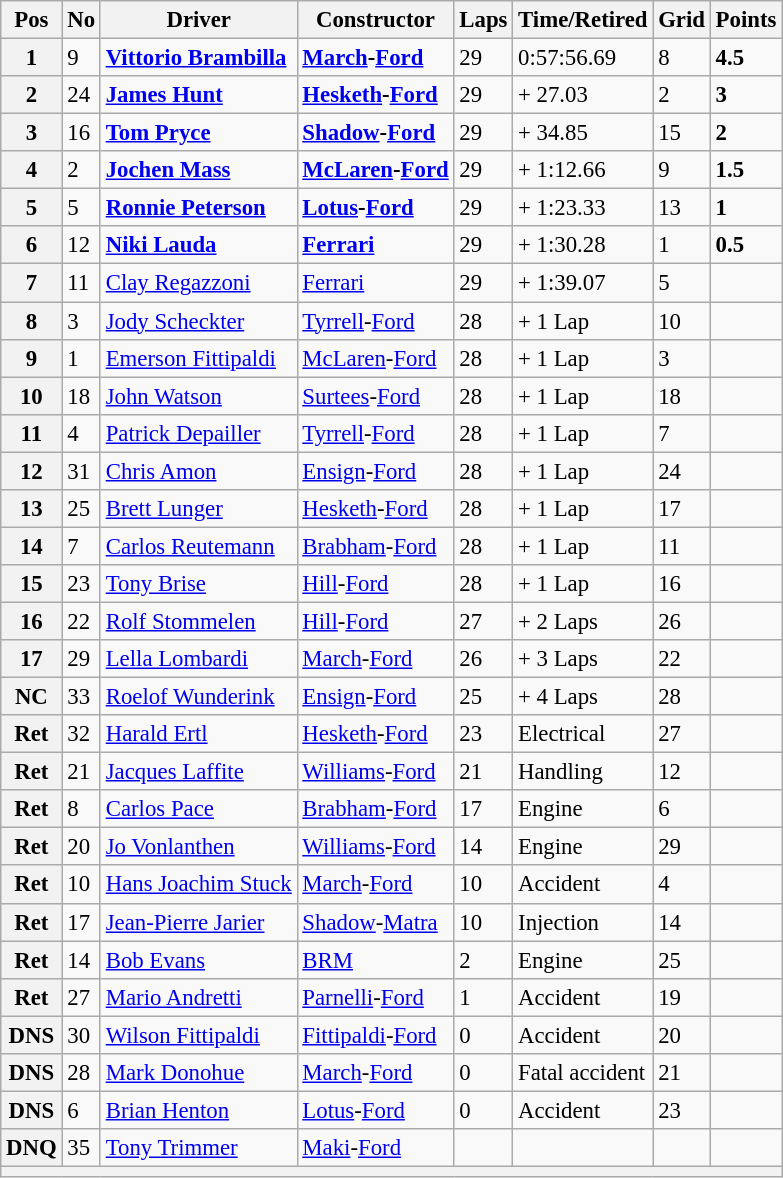<table class="wikitable" style="font-size: 95%">
<tr>
<th>Pos</th>
<th>No</th>
<th>Driver</th>
<th>Constructor</th>
<th>Laps</th>
<th>Time/Retired</th>
<th>Grid</th>
<th>Points</th>
</tr>
<tr>
<th>1</th>
<td>9</td>
<td> <strong><a href='#'>Vittorio Brambilla</a></strong></td>
<td><strong><a href='#'>March</a>-<a href='#'>Ford</a></strong></td>
<td>29</td>
<td>0:57:56.69</td>
<td>8</td>
<td><strong>4.5</strong></td>
</tr>
<tr>
<th>2</th>
<td>24</td>
<td> <strong><a href='#'>James Hunt</a></strong></td>
<td><strong><a href='#'>Hesketh</a>-<a href='#'>Ford</a></strong></td>
<td>29</td>
<td>+ 27.03</td>
<td>2</td>
<td><strong>3</strong></td>
</tr>
<tr>
<th>3</th>
<td>16</td>
<td> <strong><a href='#'>Tom Pryce</a></strong></td>
<td><strong><a href='#'>Shadow</a>-<a href='#'>Ford</a></strong></td>
<td>29</td>
<td>+ 34.85</td>
<td>15</td>
<td><strong>2</strong></td>
</tr>
<tr>
<th>4</th>
<td>2</td>
<td> <strong><a href='#'>Jochen Mass</a></strong></td>
<td><strong><a href='#'>McLaren</a>-<a href='#'>Ford</a></strong></td>
<td>29</td>
<td>+ 1:12.66</td>
<td>9</td>
<td><strong>1.5</strong></td>
</tr>
<tr>
<th>5</th>
<td>5</td>
<td> <strong><a href='#'>Ronnie Peterson</a></strong></td>
<td><strong><a href='#'>Lotus</a>-<a href='#'>Ford</a></strong></td>
<td>29</td>
<td>+ 1:23.33</td>
<td>13</td>
<td><strong>1</strong></td>
</tr>
<tr>
<th>6</th>
<td>12</td>
<td> <strong><a href='#'>Niki Lauda</a></strong></td>
<td><strong><a href='#'>Ferrari</a></strong></td>
<td>29</td>
<td>+ 1:30.28</td>
<td>1</td>
<td><strong>0.5</strong></td>
</tr>
<tr>
<th>7</th>
<td>11</td>
<td> <a href='#'>Clay Regazzoni</a></td>
<td><a href='#'>Ferrari</a></td>
<td>29</td>
<td>+ 1:39.07</td>
<td>5</td>
<td> </td>
</tr>
<tr>
<th>8</th>
<td>3</td>
<td> <a href='#'>Jody Scheckter</a></td>
<td><a href='#'>Tyrrell</a>-<a href='#'>Ford</a></td>
<td>28</td>
<td>+ 1 Lap</td>
<td>10</td>
<td> </td>
</tr>
<tr>
<th>9</th>
<td>1</td>
<td> <a href='#'>Emerson Fittipaldi</a></td>
<td><a href='#'>McLaren</a>-<a href='#'>Ford</a></td>
<td>28</td>
<td>+ 1 Lap</td>
<td>3</td>
<td> </td>
</tr>
<tr>
<th>10</th>
<td>18</td>
<td> <a href='#'>John Watson</a></td>
<td><a href='#'>Surtees</a>-<a href='#'>Ford</a></td>
<td>28</td>
<td>+ 1 Lap</td>
<td>18</td>
<td> </td>
</tr>
<tr>
<th>11</th>
<td>4</td>
<td> <a href='#'>Patrick Depailler</a></td>
<td><a href='#'>Tyrrell</a>-<a href='#'>Ford</a></td>
<td>28</td>
<td>+ 1 Lap</td>
<td>7</td>
<td> </td>
</tr>
<tr>
<th>12</th>
<td>31</td>
<td> <a href='#'>Chris Amon</a></td>
<td><a href='#'>Ensign</a>-<a href='#'>Ford</a></td>
<td>28</td>
<td>+ 1 Lap</td>
<td>24</td>
<td> </td>
</tr>
<tr>
<th>13</th>
<td>25</td>
<td> <a href='#'>Brett Lunger</a></td>
<td><a href='#'>Hesketh</a>-<a href='#'>Ford</a></td>
<td>28</td>
<td>+ 1 Lap</td>
<td>17</td>
<td> </td>
</tr>
<tr>
<th>14</th>
<td>7</td>
<td> <a href='#'>Carlos Reutemann</a></td>
<td><a href='#'>Brabham</a>-<a href='#'>Ford</a></td>
<td>28</td>
<td>+ 1 Lap</td>
<td>11</td>
<td> </td>
</tr>
<tr>
<th>15</th>
<td>23</td>
<td> <a href='#'>Tony Brise</a></td>
<td><a href='#'>Hill</a>-<a href='#'>Ford</a></td>
<td>28</td>
<td>+ 1 Lap</td>
<td>16</td>
<td> </td>
</tr>
<tr>
<th>16</th>
<td>22</td>
<td> <a href='#'>Rolf Stommelen</a></td>
<td><a href='#'>Hill</a>-<a href='#'>Ford</a></td>
<td>27</td>
<td>+ 2 Laps</td>
<td>26</td>
<td> </td>
</tr>
<tr>
<th>17</th>
<td>29</td>
<td> <a href='#'>Lella Lombardi</a></td>
<td><a href='#'>March</a>-<a href='#'>Ford</a></td>
<td>26</td>
<td>+ 3 Laps</td>
<td>22</td>
<td> </td>
</tr>
<tr>
<th>NC</th>
<td>33</td>
<td> <a href='#'>Roelof Wunderink</a></td>
<td><a href='#'>Ensign</a>-<a href='#'>Ford</a></td>
<td>25</td>
<td>+ 4 Laps</td>
<td>28</td>
<td> </td>
</tr>
<tr>
<th>Ret</th>
<td>32</td>
<td> <a href='#'>Harald Ertl</a></td>
<td><a href='#'>Hesketh</a>-<a href='#'>Ford</a></td>
<td>23</td>
<td>Electrical</td>
<td>27</td>
<td> </td>
</tr>
<tr>
<th>Ret</th>
<td>21</td>
<td> <a href='#'>Jacques Laffite</a></td>
<td><a href='#'>Williams</a>-<a href='#'>Ford</a></td>
<td>21</td>
<td>Handling</td>
<td>12</td>
<td> </td>
</tr>
<tr>
<th>Ret</th>
<td>8</td>
<td> <a href='#'>Carlos Pace</a></td>
<td><a href='#'>Brabham</a>-<a href='#'>Ford</a></td>
<td>17</td>
<td>Engine</td>
<td>6</td>
<td> </td>
</tr>
<tr>
<th>Ret</th>
<td>20</td>
<td> <a href='#'>Jo Vonlanthen</a></td>
<td><a href='#'>Williams</a>-<a href='#'>Ford</a></td>
<td>14</td>
<td>Engine</td>
<td>29</td>
<td> </td>
</tr>
<tr>
<th>Ret</th>
<td>10</td>
<td> <a href='#'>Hans Joachim Stuck</a></td>
<td><a href='#'>March</a>-<a href='#'>Ford</a></td>
<td>10</td>
<td>Accident</td>
<td>4</td>
<td> </td>
</tr>
<tr>
<th>Ret</th>
<td>17</td>
<td> <a href='#'>Jean-Pierre Jarier</a></td>
<td><a href='#'>Shadow</a>-<a href='#'>Matra</a></td>
<td>10</td>
<td>Injection</td>
<td>14</td>
<td> </td>
</tr>
<tr>
<th>Ret</th>
<td>14</td>
<td> <a href='#'>Bob Evans</a></td>
<td><a href='#'>BRM</a></td>
<td>2</td>
<td>Engine</td>
<td>25</td>
<td> </td>
</tr>
<tr>
<th>Ret</th>
<td>27</td>
<td> <a href='#'>Mario Andretti</a></td>
<td><a href='#'>Parnelli</a>-<a href='#'>Ford</a></td>
<td>1</td>
<td>Accident</td>
<td>19</td>
<td> </td>
</tr>
<tr>
<th>DNS</th>
<td>30</td>
<td> <a href='#'>Wilson Fittipaldi</a></td>
<td><a href='#'>Fittipaldi</a>-<a href='#'>Ford</a></td>
<td>0</td>
<td>Accident</td>
<td>20</td>
<td> </td>
</tr>
<tr>
<th>DNS</th>
<td>28</td>
<td> <a href='#'>Mark Donohue</a></td>
<td><a href='#'>March</a>-<a href='#'>Ford</a></td>
<td>0</td>
<td>Fatal accident</td>
<td>21</td>
<td> </td>
</tr>
<tr>
<th>DNS</th>
<td>6</td>
<td> <a href='#'>Brian Henton</a></td>
<td><a href='#'>Lotus</a>-<a href='#'>Ford</a></td>
<td>0</td>
<td>Accident</td>
<td>23</td>
<td> </td>
</tr>
<tr>
<th>DNQ</th>
<td>35</td>
<td> <a href='#'>Tony Trimmer</a></td>
<td><a href='#'>Maki</a>-<a href='#'>Ford</a></td>
<td> </td>
<td> </td>
<td> </td>
<td> </td>
</tr>
<tr>
<th colspan="8"></th>
</tr>
</table>
